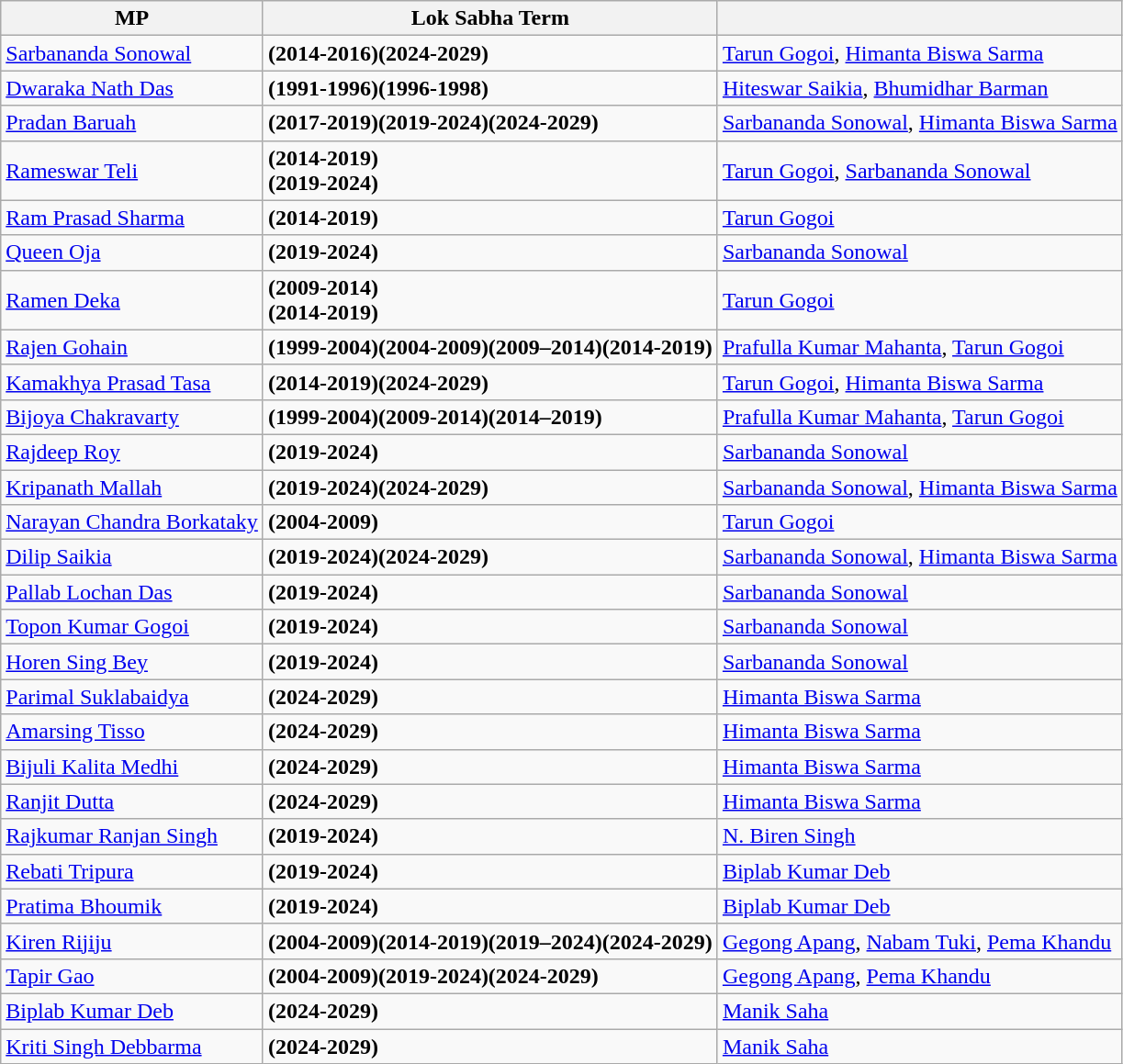<table class="wikitable sortable">
<tr>
<th>MP</th>
<th>Lok Sabha Term</th>
<th></th>
</tr>
<tr>
<td><a href='#'>Sarbananda Sonowal</a></td>
<td><strong>(2014-2016)(2024-2029)</strong></td>
<td><a href='#'>Tarun Gogoi</a>, <a href='#'>Himanta Biswa Sarma</a></td>
</tr>
<tr>
<td><a href='#'>Dwaraka Nath Das</a></td>
<td><strong>(1991-1996)(1996-1998)</strong></td>
<td><a href='#'>Hiteswar Saikia</a>, <a href='#'>Bhumidhar Barman</a></td>
</tr>
<tr>
<td><a href='#'>Pradan Baruah</a></td>
<td><strong>(2017-2019)(2019-2024)(2024-2029)</strong></td>
<td><a href='#'>Sarbananda Sonowal</a>, <a href='#'>Himanta Biswa Sarma</a></td>
</tr>
<tr>
<td><a href='#'>Rameswar Teli</a></td>
<td><strong>(2014-2019)</strong><br><strong>(2019-2024)</strong></td>
<td><a href='#'>Tarun Gogoi</a>, <a href='#'>Sarbananda Sonowal</a></td>
</tr>
<tr>
<td><a href='#'>Ram Prasad Sharma</a></td>
<td><strong>(2014-2019)</strong></td>
<td><a href='#'>Tarun Gogoi</a></td>
</tr>
<tr>
<td><a href='#'>Queen Oja</a></td>
<td><strong>(2019-2024)</strong></td>
<td><a href='#'>Sarbananda Sonowal</a></td>
</tr>
<tr>
<td><a href='#'>Ramen Deka</a></td>
<td><strong>(2009-2014)</strong><br><strong>(2014-2019)</strong></td>
<td><a href='#'>Tarun Gogoi</a></td>
</tr>
<tr>
<td><a href='#'>Rajen Gohain</a></td>
<td><strong>(1999-2004)(2004-2009)(2009–2014)(2014-2019)</strong></td>
<td><a href='#'>Prafulla Kumar Mahanta</a>, <a href='#'>Tarun Gogoi</a></td>
</tr>
<tr>
<td><a href='#'>Kamakhya Prasad Tasa</a></td>
<td><strong>(2014-2019)(2024-2029)</strong></td>
<td><a href='#'>Tarun Gogoi</a>, <a href='#'>Himanta Biswa Sarma</a></td>
</tr>
<tr>
<td><a href='#'>Bijoya Chakravarty</a></td>
<td><strong>(1999-2004)(2009-2014)(2014–2019)</strong></td>
<td><a href='#'>Prafulla Kumar Mahanta</a>, <a href='#'>Tarun Gogoi</a></td>
</tr>
<tr>
<td><a href='#'>Rajdeep Roy</a></td>
<td><strong>(2019-2024)</strong></td>
<td><a href='#'>Sarbananda Sonowal</a></td>
</tr>
<tr>
<td><a href='#'>Kripanath Mallah</a></td>
<td><strong>(2019-2024)(2024-2029)</strong></td>
<td><a href='#'>Sarbananda Sonowal</a>, <a href='#'>Himanta Biswa Sarma</a></td>
</tr>
<tr>
<td><a href='#'>Narayan Chandra Borkataky</a></td>
<td><strong>(2004-2009)</strong></td>
<td><a href='#'>Tarun Gogoi</a></td>
</tr>
<tr>
<td><a href='#'>Dilip Saikia</a></td>
<td><strong>(2019-2024)(2024-2029)</strong></td>
<td><a href='#'>Sarbananda Sonowal</a>, <a href='#'>Himanta Biswa Sarma</a></td>
</tr>
<tr>
<td><a href='#'>Pallab Lochan Das</a></td>
<td><strong>(2019-2024)</strong></td>
<td><a href='#'>Sarbananda Sonowal</a></td>
</tr>
<tr>
<td><a href='#'>Topon Kumar Gogoi</a></td>
<td><strong>(2019-2024)</strong></td>
<td><a href='#'>Sarbananda Sonowal</a></td>
</tr>
<tr>
<td><a href='#'>Horen Sing Bey</a></td>
<td><strong>(2019-2024)</strong></td>
<td><a href='#'>Sarbananda Sonowal</a></td>
</tr>
<tr>
<td><a href='#'>Parimal Suklabaidya</a></td>
<td><strong>(2024-2029)</strong></td>
<td><a href='#'>Himanta Biswa Sarma</a></td>
</tr>
<tr>
<td><a href='#'>Amarsing Tisso</a></td>
<td><strong>(2024-2029)</strong></td>
<td><a href='#'>Himanta Biswa Sarma</a></td>
</tr>
<tr>
<td><a href='#'>Bijuli Kalita Medhi</a></td>
<td><strong>(2024-2029)</strong></td>
<td><a href='#'>Himanta Biswa Sarma</a></td>
</tr>
<tr>
<td><a href='#'>Ranjit Dutta</a></td>
<td><strong>(2024-2029)</strong></td>
<td><a href='#'>Himanta Biswa Sarma</a></td>
</tr>
<tr>
<td><a href='#'>Rajkumar Ranjan Singh</a></td>
<td><strong>(2019-2024)</strong></td>
<td><a href='#'>N. Biren Singh</a></td>
</tr>
<tr>
<td><a href='#'>Rebati Tripura</a></td>
<td><strong>(2019-2024)</strong></td>
<td><a href='#'>Biplab Kumar Deb</a></td>
</tr>
<tr>
<td><a href='#'>Pratima Bhoumik</a></td>
<td><strong>(2019-2024)</strong></td>
<td><a href='#'>Biplab Kumar Deb</a></td>
</tr>
<tr>
<td><a href='#'>Kiren Rijiju</a></td>
<td><strong>(2004-2009)(2014-2019)(2019–2024)(2024-2029)</strong></td>
<td><a href='#'>Gegong Apang</a>, <a href='#'>Nabam Tuki</a>, <a href='#'>Pema Khandu</a></td>
</tr>
<tr>
<td><a href='#'>Tapir Gao</a></td>
<td><strong>(2004-2009)(2019-2024)(2024-2029)</strong></td>
<td><a href='#'>Gegong Apang</a>, <a href='#'>Pema Khandu</a></td>
</tr>
<tr>
<td><a href='#'>Biplab Kumar Deb</a></td>
<td><strong>(2024-2029)</strong></td>
<td><a href='#'>Manik Saha</a></td>
</tr>
<tr>
<td><a href='#'>Kriti Singh Debbarma</a></td>
<td><strong>(2024-2029)</strong></td>
<td><a href='#'>Manik Saha</a></td>
</tr>
</table>
